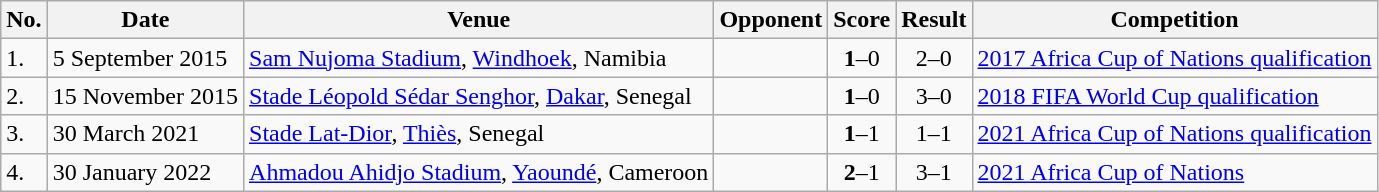<table class="wikitable plainrowheaders sortable">
<tr>
<th>No.</th>
<th>Date</th>
<th>Venue</th>
<th>Opponent</th>
<th>Score</th>
<th>Result</th>
<th>Competition</th>
</tr>
<tr>
<td>1.</td>
<td>5 September 2015</td>
<td><a href='#'>Sam Nujoma Stadium</a>, <a href='#'>Windhoek</a>, Namibia</td>
<td></td>
<td align=center><strong>1</strong>–0</td>
<td align=center>2–0</td>
<td><a href='#'>2017 Africa Cup of Nations qualification</a></td>
</tr>
<tr>
<td>2.</td>
<td>15 November 2015</td>
<td><a href='#'>Stade Léopold Sédar Senghor</a>, <a href='#'>Dakar</a>, Senegal</td>
<td></td>
<td align=center><strong>1</strong>–0</td>
<td align=center>3–0</td>
<td><a href='#'>2018 FIFA World Cup qualification</a></td>
</tr>
<tr>
<td>3.</td>
<td>30 March 2021</td>
<td><a href='#'>Stade Lat-Dior</a>, <a href='#'>Thiès</a>, Senegal</td>
<td></td>
<td align=center><strong>1</strong>–1</td>
<td align=center>1–1</td>
<td><a href='#'>2021 Africa Cup of Nations qualification</a></td>
</tr>
<tr>
<td>4.</td>
<td>30 January 2022</td>
<td><a href='#'>Ahmadou Ahidjo Stadium</a>, <a href='#'>Yaoundé</a>, Cameroon</td>
<td></td>
<td align="center"><strong>2</strong>–1</td>
<td align="center">3–1</td>
<td><a href='#'>2021 Africa Cup of Nations</a></td>
</tr>
</table>
